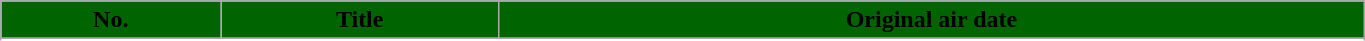<table class="wikitable plainrowheaders" width="72%">
<tr>
<th scope="col" style="background-color: #006400;">No.</th>
<th scope="col" style="background-color: #006400;">Title</th>
<th scope="col" style="background-color: #006400;">Original air date</th>
</tr>
<tr>
</tr>
<tr>
</tr>
<tr>
</tr>
<tr>
</tr>
<tr>
</tr>
<tr>
</tr>
<tr>
</tr>
<tr>
</tr>
<tr>
</tr>
<tr>
</tr>
<tr>
</tr>
<tr>
</tr>
<tr>
</tr>
</table>
